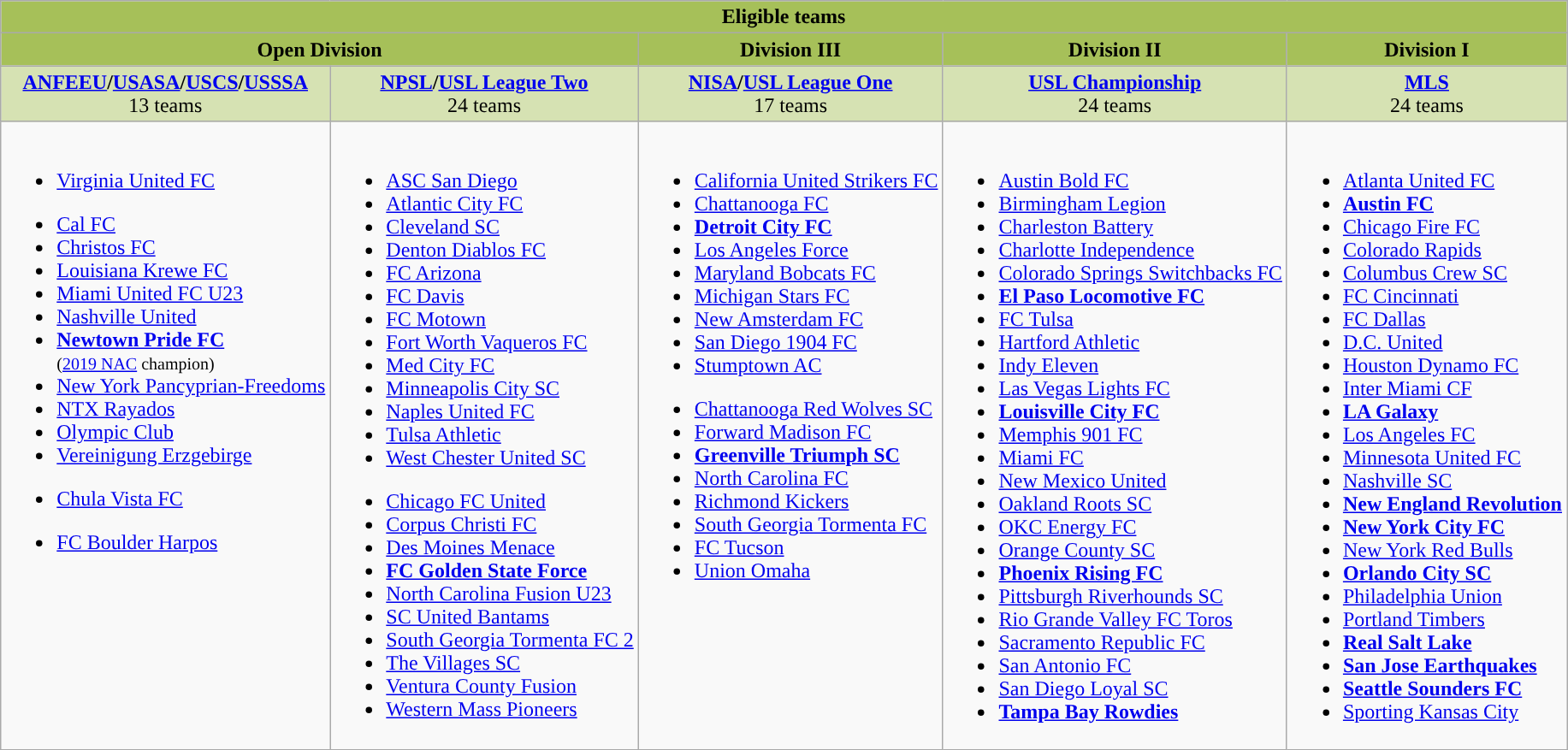<table class="wikitable">
<tr style="vertical-align:top; background:#a6c059; text-align:center;">
<td colspan="5"><strong>Eligible teams</strong></td>
</tr>
<tr style="vertical-align:top; background:#a6c059; text-align:center;">
<td colspan="2"><strong>Open Division</strong></td>
<td><strong>Division III</strong></td>
<td><strong>Division II</strong></td>
<td colspan="2"><strong>Division I</strong></td>
</tr>
<tr style="vertical-align:top; background:#d6e2b3;">
<td style="text-align:center"><strong><a href='#'>ANFEEU</a>/<a href='#'>USASA</a>/<a href='#'>USCS</a>/<a href='#'>USSSA</a></strong><br>13 teams</td>
<td style="text-align:center"><strong><a href='#'>NPSL</a>/<a href='#'>USL League Two</a></strong><br>24 teams</td>
<td style="text-align:center"><strong><a href='#'>NISA</a>/<a href='#'>USL League One</a></strong><br>17 teams</td>
<td style="text-align:center"><strong><a href='#'>USL Championship</a></strong><br>24 teams</td>
<td style="text-align:center"><strong><a href='#'>MLS</a></strong><br>24 teams</td>
</tr>
<tr valign="top">
<td><br><ul><li><a href='#'>Virginia United FC</a></li></ul><ul><li><a href='#'>Cal FC</a></li><li><a href='#'>Christos FC</a></li><li><a href='#'>Louisiana Krewe FC</a></li><li><a href='#'>Miami United FC U23</a></li><li><a href='#'>Nashville United</a></li><li><strong><a href='#'>Newtown Pride FC</a></strong><br><small>(<a href='#'>2019 NAC</a> champion)</small></li><li><a href='#'>New York Pancyprian-Freedoms</a></li><li><a href='#'>NTX Rayados</a></li><li><a href='#'>Olympic Club</a></li><li><a href='#'>Vereinigung Erzgebirge</a></li></ul><ul><li><a href='#'>Chula Vista FC</a></li></ul><ul><li><a href='#'>FC Boulder Harpos</a></li></ul></td>
<td><br><ul><li><a href='#'>ASC San Diego</a></li><li><a href='#'>Atlantic City FC</a></li><li><a href='#'>Cleveland SC</a></li><li><a href='#'>Denton Diablos FC</a></li><li><a href='#'>FC Arizona</a></li><li><a href='#'>FC Davis</a></li><li><a href='#'>FC Motown</a></li><li><a href='#'>Fort Worth Vaqueros FC</a></li><li><a href='#'>Med City FC</a></li><li><a href='#'>Minneapolis City SC</a></li><li><a href='#'>Naples United FC</a></li><li><a href='#'>Tulsa Athletic</a></li><li><a href='#'>West Chester United SC</a></li></ul><ul><li><a href='#'>Chicago FC United</a></li><li><a href='#'>Corpus Christi FC</a></li><li><a href='#'>Des Moines Menace</a></li><li><strong><a href='#'>FC Golden State Force</a></strong></li><li><a href='#'>North Carolina Fusion U23</a></li><li><a href='#'>SC United Bantams</a></li><li><a href='#'>South Georgia Tormenta FC 2</a></li><li><a href='#'>The Villages SC</a></li><li><a href='#'>Ventura County Fusion</a></li><li><a href='#'>Western Mass Pioneers</a></li></ul></td>
<td><br><ul><li><a href='#'>California United Strikers FC</a></li><li><a href='#'>Chattanooga FC</a></li><li><strong><a href='#'>Detroit City FC</a></strong></li><li><a href='#'>Los Angeles Force</a></li><li><a href='#'>Maryland Bobcats FC</a></li><li><a href='#'>Michigan Stars FC</a></li><li><a href='#'>New Amsterdam FC</a></li><li><a href='#'>San Diego 1904 FC</a></li><li><a href='#'>Stumptown AC</a></li></ul><ul><li><a href='#'>Chattanooga Red Wolves SC</a></li><li><a href='#'>Forward Madison FC</a></li><li><strong><a href='#'>Greenville Triumph SC</a></strong></li><li><a href='#'>North Carolina FC</a></li><li><a href='#'>Richmond Kickers</a></li><li><a href='#'>South Georgia Tormenta FC</a></li><li><a href='#'>FC Tucson</a></li><li><a href='#'>Union Omaha</a></li></ul></td>
<td><br><ul><li><a href='#'>Austin Bold FC</a></li><li><a href='#'>Birmingham Legion</a></li><li><a href='#'>Charleston Battery</a></li><li><a href='#'>Charlotte Independence</a></li><li><a href='#'>Colorado Springs Switchbacks FC</a></li><li><strong><a href='#'>El Paso Locomotive FC</a></strong></li><li><a href='#'>FC Tulsa</a></li><li><a href='#'>Hartford Athletic</a></li><li><a href='#'>Indy Eleven</a></li><li><a href='#'>Las Vegas Lights FC</a></li><li><strong><a href='#'>Louisville City FC</a></strong></li><li><a href='#'>Memphis 901 FC</a></li><li><a href='#'>Miami FC</a></li><li><a href='#'>New Mexico United</a></li><li><a href='#'>Oakland Roots SC</a></li><li><a href='#'>OKC Energy FC</a></li><li><a href='#'>Orange County SC</a></li><li><strong><a href='#'>Phoenix Rising FC</a></strong></li><li><a href='#'>Pittsburgh Riverhounds SC</a></li><li><a href='#'>Rio Grande Valley FC Toros</a></li><li><a href='#'>Sacramento Republic FC</a></li><li><a href='#'>San Antonio FC</a></li><li><a href='#'>San Diego Loyal SC</a></li><li><strong><a href='#'>Tampa Bay Rowdies</a></strong></li></ul></td>
<td><br><ul><li><a href='#'>Atlanta United FC</a></li><li><strong><a href='#'>Austin FC</a></strong></li><li><a href='#'>Chicago Fire FC</a></li><li><a href='#'>Colorado Rapids</a></li><li><a href='#'>Columbus Crew SC</a></li><li><a href='#'>FC Cincinnati</a></li><li><a href='#'>FC Dallas</a></li><li><a href='#'>D.C. United</a></li><li><a href='#'>Houston Dynamo FC</a></li><li><a href='#'>Inter Miami CF</a></li><li><strong><a href='#'>LA Galaxy</a></strong></li><li><a href='#'>Los Angeles FC</a></li><li><a href='#'>Minnesota United FC</a></li><li><a href='#'>Nashville SC</a></li><li><strong><a href='#'>New England Revolution</a></strong></li><li><strong><a href='#'>New York City FC</a></strong></li><li><a href='#'>New York Red Bulls</a></li><li><strong><a href='#'>Orlando City SC</a></strong></li><li><a href='#'>Philadelphia Union</a></li><li><a href='#'>Portland Timbers</a></li><li><strong><a href='#'>Real Salt Lake</a></strong></li><li><strong><a href='#'>San Jose Earthquakes</a></strong></li><li><strong><a href='#'>Seattle Sounders FC</a></strong></li><li><a href='#'>Sporting Kansas City</a></li></ul></td>
</tr>
</table>
